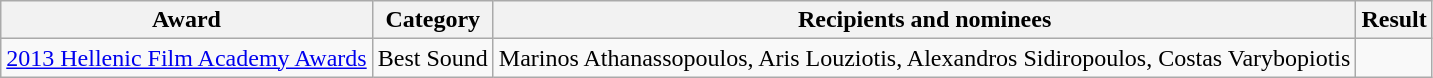<table class="wikitable">
<tr>
<th>Award</th>
<th>Category</th>
<th>Recipients and nominees</th>
<th>Result</th>
</tr>
<tr>
<td><a href='#'>2013 Hellenic Film Academy Awards</a></td>
<td>Best Sound</td>
<td>Marinos Athanassopoulos, Aris Louziotis, Alexandros Sidiropoulos, Costas Varybopiotis</td>
<td></td>
</tr>
</table>
